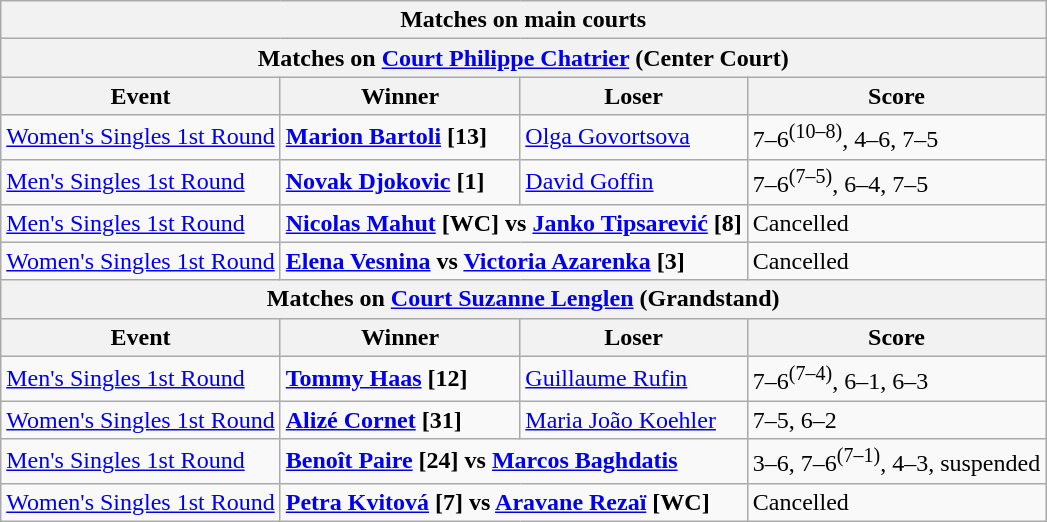<table class="wikitable">
<tr>
<th colspan=4 style=white-space:nowrap>Matches on main courts</th>
</tr>
<tr>
<th colspan=4>Matches on <a href='#'>Court Philippe Chatrier</a> (Center Court)</th>
</tr>
<tr>
<th>Event</th>
<th>Winner</th>
<th>Loser</th>
<th>Score</th>
</tr>
<tr>
<td><a href='#'>Women's Singles 1st Round</a></td>
<td><strong> <a href='#'>Marion Bartoli</a> [13]</strong></td>
<td> <a href='#'>Olga Govortsova</a></td>
<td>7–6<sup>(10–8)</sup>, 4–6, 7–5</td>
</tr>
<tr>
<td><a href='#'>Men's Singles 1st Round</a></td>
<td><strong> <a href='#'>Novak Djokovic</a> [1]</strong></td>
<td> <a href='#'>David Goffin</a></td>
<td>7–6<sup>(7–5)</sup>, 6–4, 7–5</td>
</tr>
<tr>
<td><a href='#'>Men's Singles 1st Round</a></td>
<td colspan=2><strong> <a href='#'>Nicolas Mahut</a> [WC] vs  <a href='#'>Janko Tipsarević</a> [8]</strong></td>
<td>Cancelled</td>
</tr>
<tr>
<td><a href='#'>Women's Singles 1st Round</a></td>
<td colspan=2><strong> <a href='#'>Elena Vesnina</a> vs  <a href='#'>Victoria Azarenka</a> [3]</strong></td>
<td>Cancelled</td>
</tr>
<tr>
<th colspan=4>Matches on <a href='#'>Court Suzanne Lenglen</a> (Grandstand)</th>
</tr>
<tr>
<th>Event</th>
<th>Winner</th>
<th>Loser</th>
<th>Score</th>
</tr>
<tr>
<td><a href='#'>Men's Singles 1st Round</a></td>
<td><strong> <a href='#'>Tommy Haas</a> [12]</strong></td>
<td> <a href='#'>Guillaume Rufin</a></td>
<td>7–6<sup>(7–4)</sup>, 6–1, 6–3</td>
</tr>
<tr>
<td><a href='#'>Women's Singles 1st Round</a></td>
<td><strong> <a href='#'>Alizé Cornet</a> [31]</strong></td>
<td> <a href='#'>Maria João Koehler</a></td>
<td>7–5, 6–2</td>
</tr>
<tr>
<td><a href='#'>Men's Singles 1st Round</a></td>
<td colspan=2><strong> <a href='#'>Benoît Paire</a> [24] vs  <a href='#'>Marcos Baghdatis</a></strong></td>
<td>3–6, 7–6<sup>(7–1)</sup>, 4–3, suspended</td>
</tr>
<tr>
<td><a href='#'>Women's Singles 1st Round</a></td>
<td colspan=2><strong> <a href='#'>Petra Kvitová</a> [7] vs  <a href='#'>Aravane Rezaï</a> [WC]</strong></td>
<td>Cancelled</td>
</tr>
</table>
